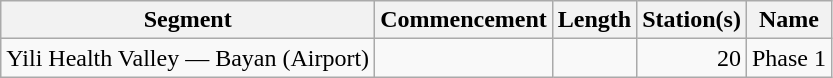<table class="wikitable" style="border-collapse: collapse; text-align: right;">
<tr>
<th>Segment</th>
<th>Commencement</th>
<th>Length</th>
<th>Station(s)</th>
<th>Name</th>
</tr>
<tr>
<td style="text-align: left;">Yili Health Valley — Bayan (Airport)</td>
<td></td>
<td></td>
<td>20</td>
<td style="text-align: left;">Phase 1</td>
</tr>
</table>
